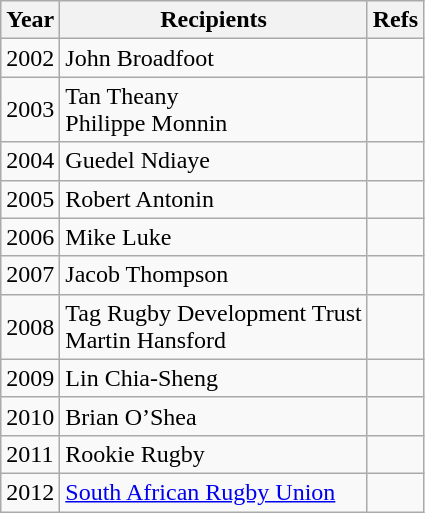<table class="wikitable">
<tr>
<th>Year</th>
<th>Recipients</th>
<th>Refs</th>
</tr>
<tr>
<td>2002</td>
<td> John Broadfoot</td>
<td></td>
</tr>
<tr>
<td>2003</td>
<td> Tan Theany<br> Philippe Monnin</td>
<td></td>
</tr>
<tr>
<td>2004</td>
<td> Guedel Ndiaye</td>
<td></td>
</tr>
<tr>
<td>2005</td>
<td> Robert Antonin</td>
<td></td>
</tr>
<tr>
<td>2006</td>
<td> Mike Luke</td>
<td></td>
</tr>
<tr>
<td>2007</td>
<td> Jacob Thompson</td>
<td></td>
</tr>
<tr>
<td>2008</td>
<td>Tag Rugby Development Trust<br> Martin Hansford</td>
<td></td>
</tr>
<tr>
<td>2009</td>
<td> Lin Chia-Sheng</td>
<td></td>
</tr>
<tr>
<td>2010</td>
<td> Brian O’Shea</td>
<td></td>
</tr>
<tr>
<td>2011</td>
<td> Rookie Rugby</td>
<td></td>
</tr>
<tr>
<td>2012</td>
<td> <a href='#'>South African Rugby Union</a></td>
<td></td>
</tr>
</table>
